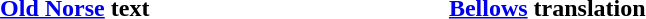<table width="50%">
<tr>
<th width="25%"><a href='#'>Old Norse</a> text</th>
<th width="25%"><a href='#'>Bellows</a> translation</th>
</tr>
<tr>
<td><br></td>
<td><br></td>
</tr>
</table>
